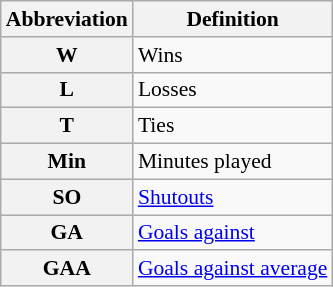<table class="wikitable" style="font-size:90%;">
<tr>
<th scope="col">Abbreviation</th>
<th scope="col">Definition</th>
</tr>
<tr>
<th scope="row">W</th>
<td>Wins</td>
</tr>
<tr>
<th scope="row">L</th>
<td>Losses</td>
</tr>
<tr>
<th scope="row">T</th>
<td>Ties</td>
</tr>
<tr>
<th scope="row">Min</th>
<td>Minutes played</td>
</tr>
<tr>
<th scope="row">SO</th>
<td><a href='#'>Shutouts</a></td>
</tr>
<tr>
<th scope="row">GA</th>
<td><a href='#'>Goals against</a></td>
</tr>
<tr>
<th scope="row">GAA</th>
<td><a href='#'>Goals against average</a></td>
</tr>
</table>
